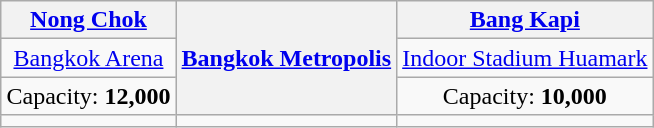<table class="wikitable" style="text-align:center;margin:1em auto">
<tr>
<th><a href='#'>Nong Chok</a></th>
<th rowspan=3><a href='#'>Bangkok Metropolis</a></th>
<th><a href='#'>Bang Kapi</a></th>
</tr>
<tr>
<td><a href='#'>Bangkok Arena</a></td>
<td><a href='#'>Indoor Stadium Huamark</a></td>
</tr>
<tr>
<td>Capacity: <strong>12,000</strong></td>
<td>Capacity: <strong>10,000</strong></td>
</tr>
<tr>
<td></td>
<td></td>
<td></td>
</tr>
</table>
